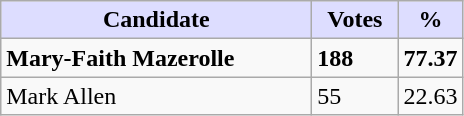<table class="wikitable">
<tr>
<th style="background:#ddf; width:200px;">Candidate</th>
<th style="background:#ddf; width:50px;">Votes</th>
<th style="background:#ddf; width:30px;">%</th>
</tr>
<tr>
<td><strong>Mary-Faith Mazerolle</strong></td>
<td><strong>188</strong></td>
<td><strong>77.37</strong></td>
</tr>
<tr>
<td>Mark Allen</td>
<td>55</td>
<td>22.63</td>
</tr>
</table>
